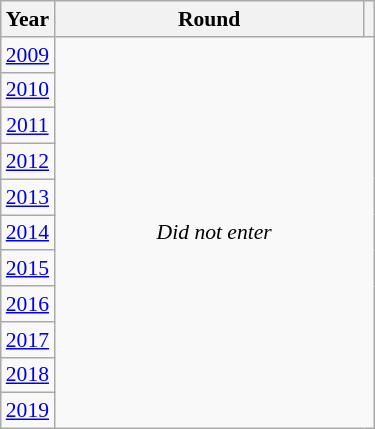<table class="wikitable" style="text-align: center; font-size:90%">
<tr>
<th>Year</th>
<th style="width:200px">Round</th>
<th></th>
</tr>
<tr>
<td><a href='#'>2009</a></td>
<td colspan="2" rowspan="11"><em>Did not enter</em></td>
</tr>
<tr>
<td><a href='#'>2010</a></td>
</tr>
<tr>
<td><a href='#'>2011</a></td>
</tr>
<tr>
<td><a href='#'>2012</a></td>
</tr>
<tr>
<td><a href='#'>2013</a></td>
</tr>
<tr>
<td><a href='#'>2014</a></td>
</tr>
<tr>
<td><a href='#'>2015</a></td>
</tr>
<tr>
<td><a href='#'>2016</a></td>
</tr>
<tr>
<td><a href='#'>2017</a></td>
</tr>
<tr>
<td><a href='#'>2018</a></td>
</tr>
<tr>
<td><a href='#'>2019</a></td>
</tr>
</table>
